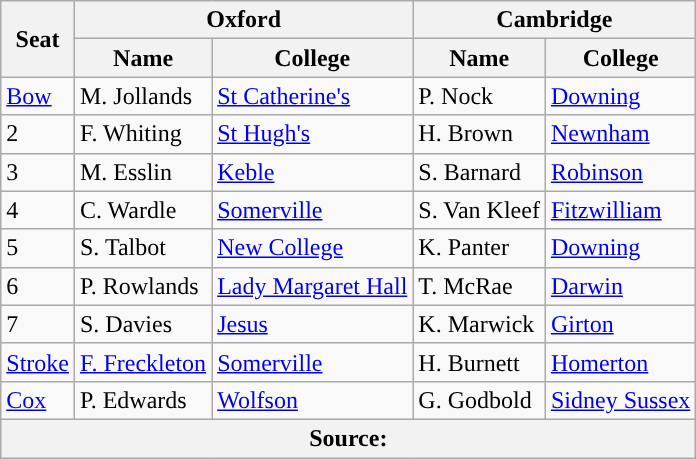<table class="wikitable">
<tr>
<th rowspan="2" scope="col">Seat</th>
<th colspan="2" scope="col">Oxford <br> </th>
<th colspan="2" scope="col">Cambridge <br> </th>
</tr>
<tr>
<th>Name</th>
<th>College</th>
<th>Name</th>
<th>College</th>
</tr>
<tr>
<td><a href='#'>Bow</a></td>
<td>M. Jollands</td>
<td><a href='#'>St Catherine's</a></td>
<td>P. Nock</td>
<td><a href='#'>Downing</a></td>
</tr>
<tr>
<td>2</td>
<td>F. Whiting</td>
<td><a href='#'>St Hugh's</a></td>
<td>H. Brown</td>
<td><a href='#'>Newnham</a></td>
</tr>
<tr>
<td>3</td>
<td>M. Esslin</td>
<td><a href='#'>Keble</a></td>
<td>S. Barnard</td>
<td><a href='#'>Robinson</a></td>
</tr>
<tr>
<td>4</td>
<td>C. Wardle</td>
<td><a href='#'>Somerville</a></td>
<td>S. Van Kleef</td>
<td><a href='#'>Fitzwilliam</a></td>
</tr>
<tr>
<td>5</td>
<td>S. Talbot</td>
<td><a href='#'>New College</a></td>
<td>K. Panter</td>
<td><a href='#'>Downing</a></td>
</tr>
<tr>
<td>6</td>
<td>P. Rowlands</td>
<td><a href='#'>Lady Margaret Hall</a></td>
<td>T. McRae</td>
<td><a href='#'>Darwin</a></td>
</tr>
<tr>
<td>7</td>
<td>S. Davies</td>
<td><a href='#'>Jesus</a></td>
<td>K. Marwick</td>
<td><a href='#'>Girton</a></td>
</tr>
<tr>
<td><a href='#'>Stroke</a></td>
<td><a href='#'>F. Freckleton</a></td>
<td><a href='#'>Somerville</a></td>
<td>H. Burnett</td>
<td><a href='#'>Homerton</a></td>
</tr>
<tr>
<td><a href='#'>Cox</a></td>
<td>P. Edwards</td>
<td><a href='#'>Wolfson</a></td>
<td>G. Godbold</td>
<td><a href='#'>Sidney Sussex</a></td>
</tr>
<tr>
<th colspan="7">Source:</th>
</tr>
</table>
